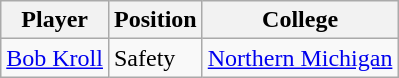<table class="wikitable">
<tr>
<th>Player</th>
<th>Position</th>
<th>College</th>
</tr>
<tr>
<td><a href='#'>Bob Kroll</a></td>
<td>Safety</td>
<td><a href='#'>Northern Michigan</a></td>
</tr>
</table>
